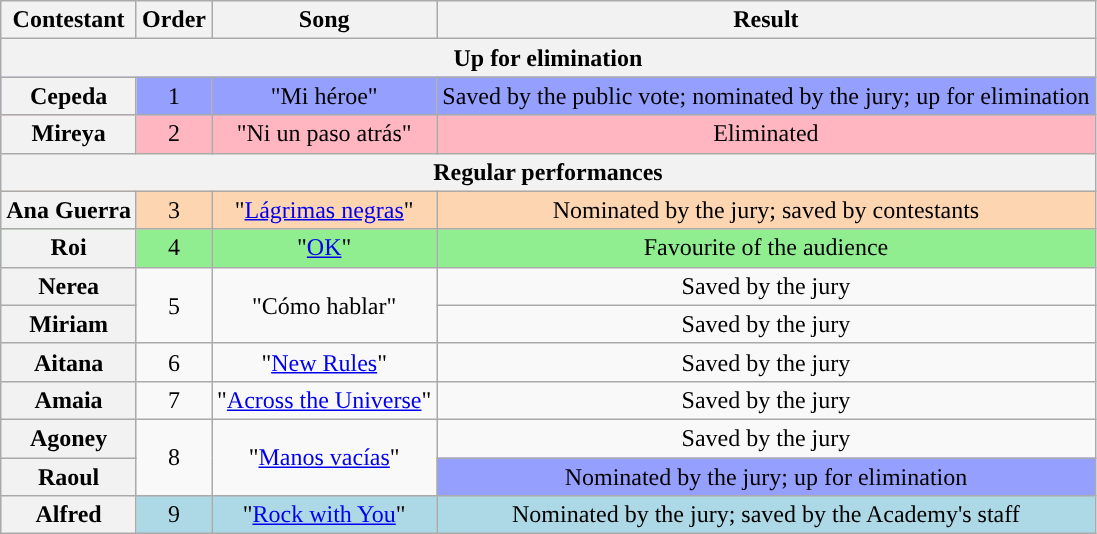<table class="wikitable plainrowheaders" style="text-align:center;">
<tr>
<th scope="col">Contestant</th>
<th scope="col">Order</th>
<th scope="col">Song</th>
<th scope="col">Result</th>
</tr>
<tr>
<th colspan="4">Up for elimination</th>
</tr>
<tr style="background:#959ffd;">
<th scope="row">Cepeda</th>
<td>1</td>
<td>"Mi héroe"</td>
<td>Saved by the public vote; nominated by the jury; up for elimination</td>
</tr>
<tr style="background:lightpink">
<th scope="row">Mireya</th>
<td>2</td>
<td>"Ni un paso atrás"</td>
<td>Eliminated</td>
</tr>
<tr>
<th colspan="4">Regular performances</th>
</tr>
<tr style="background:#fdd5b1;">
<th scope="row">Ana Guerra</th>
<td>3</td>
<td>"<a href='#'>Lágrimas negras</a>"</td>
<td>Nominated by the jury; saved by contestants</td>
</tr>
<tr style="background:lightgreen">
<th scope="row">Roi</th>
<td>4</td>
<td>"<a href='#'>OK</a>"</td>
<td>Favourite of the audience</td>
</tr>
<tr>
<th scope="row">Nerea</th>
<td rowspan="2">5</td>
<td rowspan="2">"Cómo hablar"</td>
<td>Saved by the jury</td>
</tr>
<tr>
<th scope="row">Miriam</th>
<td>Saved by the jury</td>
</tr>
<tr>
<th scope="row">Aitana</th>
<td>6</td>
<td>"<a href='#'>New Rules</a>"</td>
<td>Saved by the jury</td>
</tr>
<tr>
<th scope="row">Amaia</th>
<td>7</td>
<td>"<a href='#'>Across the Universe</a>"</td>
<td>Saved by the jury</td>
</tr>
<tr>
<th scope="row">Agoney</th>
<td rowspan="2">8</td>
<td rowspan="2">"<a href='#'>Manos vacías</a>"</td>
<td>Saved by the jury</td>
</tr>
<tr>
<th scope="row">Raoul</th>
<td style="background:#959ffd;">Nominated by the jury; up for elimination</td>
</tr>
<tr style="background:lightblue">
<th scope="row">Alfred</th>
<td>9</td>
<td>"<a href='#'>Rock with You</a>"</td>
<td>Nominated by the jury; saved by the Academy's staff</td>
</tr>
</table>
